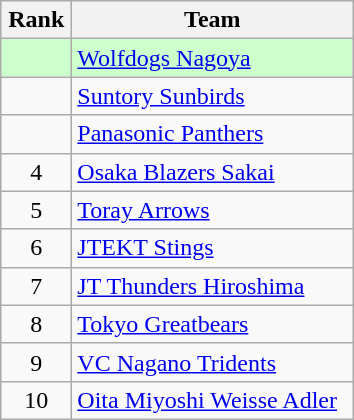<table class="wikitable" style="text-align: center;">
<tr>
<th width=40>Rank</th>
<th width=180>Team</th>
</tr>
<tr bgcolor=#CCFFCC>
<td></td>
<td style="text-align:left;"><a href='#'>Wolfdogs Nagoya</a></td>
</tr>
<tr>
<td></td>
<td style="text-align:left;"><a href='#'>Suntory Sunbirds</a></td>
</tr>
<tr>
<td></td>
<td style="text-align:left;"><a href='#'>Panasonic Panthers</a></td>
</tr>
<tr align=center>
<td>4</td>
<td style="text-align:left;"><a href='#'>Osaka Blazers Sakai</a></td>
</tr>
<tr align=center>
<td>5</td>
<td style="text-align:left;"><a href='#'>Toray Arrows</a></td>
</tr>
<tr align=center>
<td>6</td>
<td style="text-align:left;"><a href='#'>JTEKT Stings</a></td>
</tr>
<tr align=center>
<td>7</td>
<td style="text-align:left;"><a href='#'>JT Thunders Hiroshima</a></td>
</tr>
<tr align=center>
<td>8</td>
<td style="text-align:left;"><a href='#'>Tokyo Greatbears</a></td>
</tr>
<tr align=center>
<td>9</td>
<td style="text-align:left;"><a href='#'>VC Nagano Tridents</a></td>
</tr>
<tr align=center>
<td>10</td>
<td style="text-align:left;"><a href='#'>Oita Miyoshi Weisse Adler</a></td>
</tr>
</table>
